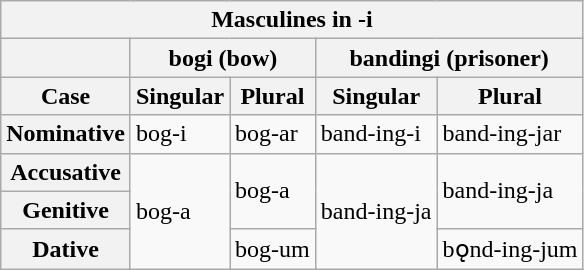<table class="wikitable">
<tr ---->
<th colspan="5" align="CENTER">Masculines in -i</th>
</tr>
<tr ---->
<th> </th>
<th colspan="2">bogi (bow)</th>
<th colspan="2">bandingi (prisoner)</th>
</tr>
<tr>
<th>Case</th>
<th>Singular</th>
<th>Plural</th>
<th>Singular</th>
<th>Plural</th>
</tr>
<tr>
<th>Nominative</th>
<td>bog-i</td>
<td>bog-ar</td>
<td>band-ing-i</td>
<td>band-ing-jar</td>
</tr>
<tr>
<th>Accusative</th>
<td rowspan="3">bog-a</td>
<td rowspan=2>bog-a</td>
<td rowspan="3">band-ing-ja</td>
<td rowspan=2>band-ing-ja</td>
</tr>
<tr>
<th>Genitive</th>
</tr>
<tr>
<th>Dative</th>
<td>bog-um</td>
<td>bǫnd-ing-jum</td>
</tr>
</table>
